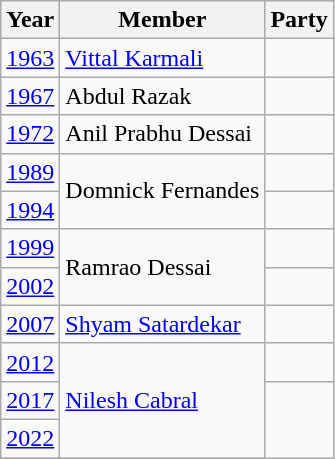<table class="wikitable sortable">
<tr>
<th>Year</th>
<th>Member</th>
<th colspan="2">Party</th>
</tr>
<tr>
<td><a href='#'>1963</a></td>
<td><a href='#'>Vittal Karmali</a></td>
<td></td>
</tr>
<tr>
<td><a href='#'>1967</a></td>
<td>Abdul Razak</td>
<td></td>
</tr>
<tr>
<td><a href='#'>1972</a></td>
<td>Anil Prabhu Dessai</td>
<td></td>
</tr>
<tr>
<td><a href='#'>1989</a></td>
<td rowspan=2>Domnick Fernandes</td>
<td></td>
</tr>
<tr>
<td><a href='#'>1994</a></td>
</tr>
<tr>
<td><a href='#'>1999</a></td>
<td rowspan=2>Ramrao Dessai</td>
<td></td>
</tr>
<tr>
<td><a href='#'>2002</a></td>
</tr>
<tr>
<td><a href='#'>2007</a></td>
<td><a href='#'>Shyam Satardekar</a></td>
<td></td>
</tr>
<tr>
<td><a href='#'>2012</a></td>
<td rowspan=3><a href='#'>Nilesh Cabral</a></td>
<td></td>
</tr>
<tr>
<td><a href='#'>2017</a></td>
</tr>
<tr>
<td><a href='#'>2022</a></td>
</tr>
<tr>
</tr>
</table>
